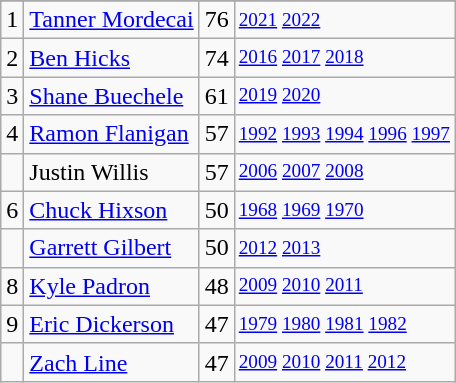<table class="wikitable">
<tr>
</tr>
<tr>
<td>1</td>
<td><a href='#'>Tanner Mordecai</a></td>
<td><abbr>76</abbr></td>
<td style="font-size:80%;"><a href='#'>2021</a> <a href='#'>2022</a></td>
</tr>
<tr>
<td>2</td>
<td><a href='#'>Ben Hicks</a></td>
<td><abbr>74</abbr></td>
<td style="font-size:80%;"><a href='#'>2016</a> <a href='#'>2017</a> <a href='#'>2018</a></td>
</tr>
<tr>
<td>3</td>
<td><a href='#'>Shane Buechele</a></td>
<td><abbr>61</abbr></td>
<td style="font-size:80%;"><a href='#'>2019</a> <a href='#'>2020</a></td>
</tr>
<tr>
<td>4</td>
<td><a href='#'>Ramon Flanigan</a></td>
<td><abbr>57</abbr></td>
<td style="font-size:80%;"><a href='#'>1992</a> <a href='#'>1993</a> <a href='#'>1994</a> <a href='#'>1996</a> <a href='#'>1997</a></td>
</tr>
<tr>
<td></td>
<td>Justin Willis</td>
<td><abbr>57</abbr></td>
<td style="font-size:80%;"><a href='#'>2006</a> <a href='#'>2007</a> <a href='#'>2008</a></td>
</tr>
<tr>
<td>6</td>
<td><a href='#'>Chuck Hixson</a></td>
<td><abbr>50</abbr></td>
<td style="font-size:80%;"><a href='#'>1968</a> <a href='#'>1969</a> <a href='#'>1970</a></td>
</tr>
<tr>
<td></td>
<td><a href='#'>Garrett Gilbert</a></td>
<td><abbr>50</abbr></td>
<td style="font-size:80%;"><a href='#'>2012</a> <a href='#'>2013</a></td>
</tr>
<tr>
<td>8</td>
<td><a href='#'>Kyle Padron</a></td>
<td><abbr>48</abbr></td>
<td style="font-size:80%;"><a href='#'>2009</a> <a href='#'>2010</a> <a href='#'>2011</a></td>
</tr>
<tr>
<td>9</td>
<td><a href='#'>Eric Dickerson</a></td>
<td><abbr>47</abbr></td>
<td style="font-size:80%;"><a href='#'>1979</a> <a href='#'>1980</a> <a href='#'>1981</a> <a href='#'>1982</a></td>
</tr>
<tr>
<td></td>
<td><a href='#'>Zach Line</a></td>
<td><abbr>47</abbr></td>
<td style="font-size:80%;"><a href='#'>2009</a> <a href='#'>2010</a> <a href='#'>2011</a> <a href='#'>2012</a></td>
</tr>
</table>
